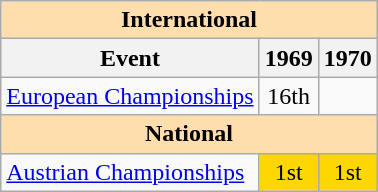<table class="wikitable" style="text-align:center">
<tr>
<th style="background-color: #ffdead; " colspan=3 align=center>International</th>
</tr>
<tr>
<th>Event</th>
<th>1969</th>
<th>1970</th>
</tr>
<tr>
<td align=left><a href='#'>European Championships</a></td>
<td>16th</td>
<td></td>
</tr>
<tr>
<th style="background-color: #ffdead; " colspan=3 align=center>National</th>
</tr>
<tr>
<td align=left><a href='#'>Austrian Championships</a></td>
<td bgcolor=gold>1st</td>
<td bgcolor=gold>1st</td>
</tr>
</table>
